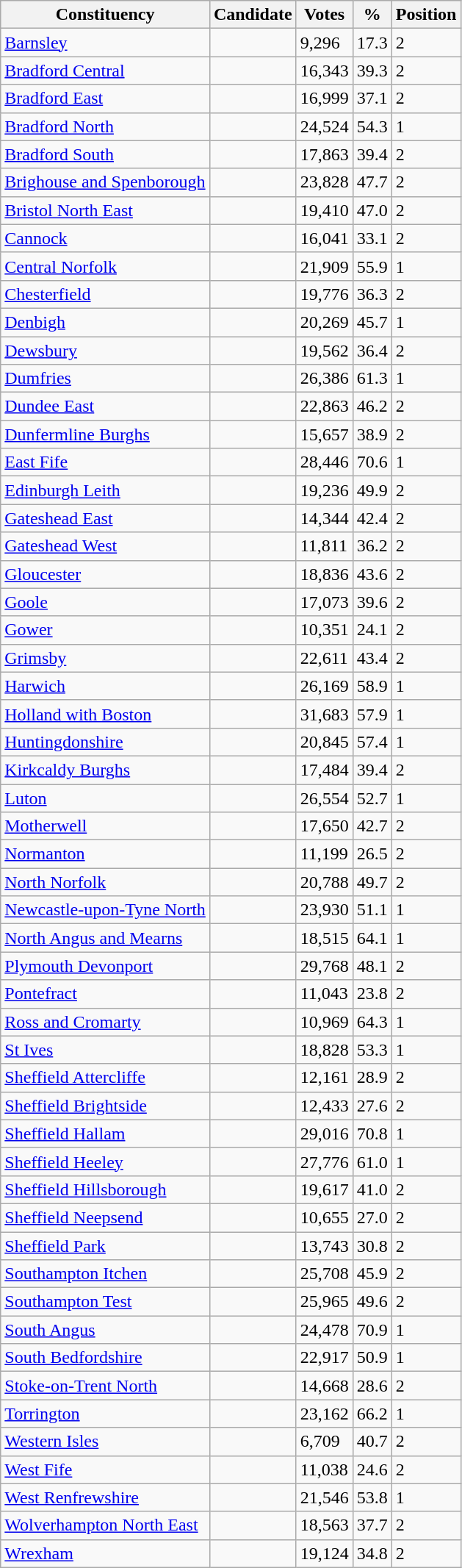<table class="wikitable sortable">
<tr>
<th>Constituency</th>
<th>Candidate</th>
<th>Votes</th>
<th>%</th>
<th>Position</th>
</tr>
<tr>
<td><a href='#'>Barnsley</a></td>
<td></td>
<td>9,296</td>
<td>17.3</td>
<td>2</td>
</tr>
<tr>
<td><a href='#'>Bradford Central</a></td>
<td></td>
<td>16,343</td>
<td>39.3</td>
<td>2</td>
</tr>
<tr>
<td><a href='#'>Bradford East</a></td>
<td></td>
<td>16,999</td>
<td>37.1</td>
<td>2</td>
</tr>
<tr>
<td><a href='#'>Bradford North</a></td>
<td></td>
<td>24,524</td>
<td>54.3</td>
<td>1</td>
</tr>
<tr>
<td><a href='#'>Bradford South</a></td>
<td></td>
<td>17,863</td>
<td>39.4</td>
<td>2</td>
</tr>
<tr>
<td><a href='#'>Brighouse and Spenborough</a></td>
<td></td>
<td>23,828</td>
<td>47.7</td>
<td>2</td>
</tr>
<tr>
<td><a href='#'>Bristol North East</a></td>
<td></td>
<td>19,410</td>
<td>47.0</td>
<td>2</td>
</tr>
<tr>
<td><a href='#'>Cannock</a></td>
<td></td>
<td>16,041</td>
<td>33.1</td>
<td>2</td>
</tr>
<tr>
<td><a href='#'>Central Norfolk</a></td>
<td></td>
<td>21,909</td>
<td>55.9</td>
<td>1</td>
</tr>
<tr>
<td><a href='#'>Chesterfield</a></td>
<td></td>
<td>19,776</td>
<td>36.3</td>
<td>2</td>
</tr>
<tr>
<td><a href='#'>Denbigh</a></td>
<td></td>
<td>20,269</td>
<td>45.7</td>
<td>1</td>
</tr>
<tr>
<td><a href='#'>Dewsbury</a></td>
<td></td>
<td>19,562</td>
<td>36.4</td>
<td>2</td>
</tr>
<tr>
<td><a href='#'>Dumfries</a></td>
<td></td>
<td>26,386</td>
<td>61.3</td>
<td>1</td>
</tr>
<tr>
<td><a href='#'>Dundee East</a></td>
<td></td>
<td>22,863</td>
<td>46.2</td>
<td>2</td>
</tr>
<tr>
<td><a href='#'>Dunfermline Burghs</a></td>
<td></td>
<td>15,657</td>
<td>38.9</td>
<td>2</td>
</tr>
<tr>
<td><a href='#'>East Fife</a></td>
<td></td>
<td>28,446</td>
<td>70.6</td>
<td>1</td>
</tr>
<tr>
<td><a href='#'>Edinburgh Leith</a></td>
<td></td>
<td>19,236</td>
<td>49.9</td>
<td>2</td>
</tr>
<tr>
<td><a href='#'>Gateshead East</a></td>
<td></td>
<td>14,344</td>
<td>42.4</td>
<td>2</td>
</tr>
<tr>
<td><a href='#'>Gateshead West</a></td>
<td></td>
<td>11,811</td>
<td>36.2</td>
<td>2</td>
</tr>
<tr>
<td><a href='#'>Gloucester</a></td>
<td></td>
<td>18,836</td>
<td>43.6</td>
<td>2</td>
</tr>
<tr>
<td><a href='#'>Goole</a></td>
<td></td>
<td>17,073</td>
<td>39.6</td>
<td>2</td>
</tr>
<tr>
<td><a href='#'>Gower</a></td>
<td></td>
<td>10,351</td>
<td>24.1</td>
<td>2</td>
</tr>
<tr>
<td><a href='#'>Grimsby</a></td>
<td></td>
<td>22,611</td>
<td>43.4</td>
<td>2</td>
</tr>
<tr>
<td><a href='#'>Harwich</a></td>
<td></td>
<td>26,169</td>
<td>58.9</td>
<td>1</td>
</tr>
<tr>
<td><a href='#'>Holland with Boston</a></td>
<td></td>
<td>31,683</td>
<td>57.9</td>
<td>1</td>
</tr>
<tr>
<td><a href='#'>Huntingdonshire</a></td>
<td></td>
<td>20,845</td>
<td>57.4</td>
<td>1</td>
</tr>
<tr>
<td><a href='#'>Kirkcaldy Burghs</a></td>
<td></td>
<td>17,484</td>
<td>39.4</td>
<td>2</td>
</tr>
<tr>
<td><a href='#'>Luton</a></td>
<td></td>
<td>26,554</td>
<td>52.7</td>
<td>1</td>
</tr>
<tr>
<td><a href='#'>Motherwell</a></td>
<td></td>
<td>17,650</td>
<td>42.7</td>
<td>2</td>
</tr>
<tr>
<td><a href='#'>Normanton</a></td>
<td></td>
<td>11,199</td>
<td>26.5</td>
<td>2</td>
</tr>
<tr>
<td><a href='#'>North Norfolk</a></td>
<td></td>
<td>20,788</td>
<td>49.7</td>
<td>2</td>
</tr>
<tr>
<td><a href='#'>Newcastle-upon-Tyne North</a></td>
<td></td>
<td>23,930</td>
<td>51.1</td>
<td>1</td>
</tr>
<tr>
<td><a href='#'>North Angus and Mearns</a></td>
<td></td>
<td>18,515</td>
<td>64.1</td>
<td>1</td>
</tr>
<tr>
<td><a href='#'>Plymouth Devonport</a></td>
<td></td>
<td>29,768</td>
<td>48.1</td>
<td>2</td>
</tr>
<tr>
<td><a href='#'>Pontefract</a></td>
<td></td>
<td>11,043</td>
<td>23.8</td>
<td>2</td>
</tr>
<tr>
<td><a href='#'>Ross and Cromarty</a></td>
<td></td>
<td>10,969</td>
<td>64.3</td>
<td>1</td>
</tr>
<tr>
<td><a href='#'>St Ives</a></td>
<td></td>
<td>18,828</td>
<td>53.3</td>
<td>1</td>
</tr>
<tr>
<td><a href='#'>Sheffield Attercliffe</a></td>
<td></td>
<td>12,161</td>
<td>28.9</td>
<td>2</td>
</tr>
<tr>
<td><a href='#'>Sheffield Brightside</a></td>
<td></td>
<td>12,433</td>
<td>27.6</td>
<td>2</td>
</tr>
<tr>
<td><a href='#'>Sheffield Hallam</a></td>
<td></td>
<td>29,016</td>
<td>70.8</td>
<td>1</td>
</tr>
<tr>
<td><a href='#'>Sheffield Heeley</a></td>
<td></td>
<td>27,776</td>
<td>61.0</td>
<td>1</td>
</tr>
<tr>
<td><a href='#'>Sheffield Hillsborough</a></td>
<td></td>
<td>19,617</td>
<td>41.0</td>
<td>2</td>
</tr>
<tr>
<td><a href='#'>Sheffield Neepsend</a></td>
<td></td>
<td>10,655</td>
<td>27.0</td>
<td>2</td>
</tr>
<tr>
<td><a href='#'>Sheffield Park</a></td>
<td></td>
<td>13,743</td>
<td>30.8</td>
<td>2</td>
</tr>
<tr>
<td><a href='#'>Southampton Itchen</a></td>
<td></td>
<td>25,708</td>
<td>45.9</td>
<td>2</td>
</tr>
<tr>
<td><a href='#'>Southampton Test</a></td>
<td></td>
<td>25,965</td>
<td>49.6</td>
<td>2</td>
</tr>
<tr>
<td><a href='#'>South Angus</a></td>
<td></td>
<td>24,478</td>
<td>70.9</td>
<td>1</td>
</tr>
<tr>
<td><a href='#'>South Bedfordshire</a></td>
<td></td>
<td>22,917</td>
<td>50.9</td>
<td>1</td>
</tr>
<tr>
<td><a href='#'>Stoke-on-Trent North</a></td>
<td></td>
<td>14,668</td>
<td>28.6</td>
<td>2</td>
</tr>
<tr>
<td><a href='#'>Torrington</a></td>
<td></td>
<td>23,162</td>
<td>66.2</td>
<td>1</td>
</tr>
<tr>
<td><a href='#'>Western Isles</a></td>
<td></td>
<td>6,709</td>
<td>40.7</td>
<td>2</td>
</tr>
<tr>
<td><a href='#'>West Fife</a></td>
<td></td>
<td>11,038</td>
<td>24.6</td>
<td>2</td>
</tr>
<tr>
<td><a href='#'>West Renfrewshire</a></td>
<td></td>
<td>21,546</td>
<td>53.8</td>
<td>1</td>
</tr>
<tr>
<td><a href='#'>Wolverhampton North East</a></td>
<td></td>
<td>18,563</td>
<td>37.7</td>
<td>2</td>
</tr>
<tr>
<td><a href='#'>Wrexham</a></td>
<td></td>
<td>19,124</td>
<td>34.8</td>
<td>2</td>
</tr>
</table>
